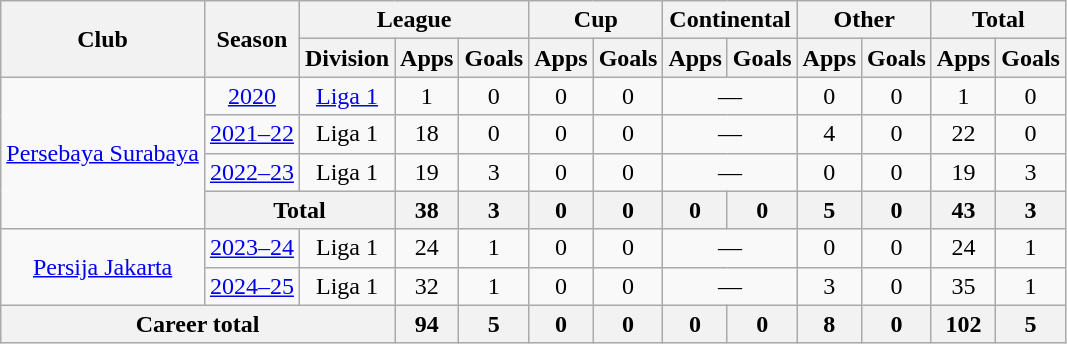<table class="wikitable" style="text-align: center">
<tr>
<th rowspan="2">Club</th>
<th rowspan="2">Season</th>
<th colspan="3">League</th>
<th colspan="2">Cup</th>
<th colspan="2">Continental</th>
<th colspan="2">Other</th>
<th colspan="2">Total</th>
</tr>
<tr>
<th>Division</th>
<th>Apps</th>
<th>Goals</th>
<th>Apps</th>
<th>Goals</th>
<th>Apps</th>
<th>Goals</th>
<th>Apps</th>
<th>Goals</th>
<th>Apps</th>
<th>Goals</th>
</tr>
<tr>
<td rowspan="4"><a href='#'>Persebaya Surabaya</a></td>
<td><a href='#'>2020</a></td>
<td rowspan="1" valign="center"><a href='#'>Liga 1</a></td>
<td>1</td>
<td>0</td>
<td>0</td>
<td>0</td>
<td colspan="2">—</td>
<td>0</td>
<td>0</td>
<td>1</td>
<td>0</td>
</tr>
<tr>
<td><a href='#'>2021–22</a></td>
<td rowspan="1" valign="center">Liga 1</td>
<td>18</td>
<td>0</td>
<td>0</td>
<td>0</td>
<td colspan="2">—</td>
<td>4</td>
<td>0</td>
<td>22</td>
<td>0</td>
</tr>
<tr>
<td><a href='#'>2022–23</a></td>
<td rowspan="1" valign="center">Liga 1</td>
<td>19</td>
<td>3</td>
<td>0</td>
<td>0</td>
<td colspan=2>—</td>
<td>0</td>
<td>0</td>
<td>19</td>
<td>3</td>
</tr>
<tr>
<th colspan=2>Total</th>
<th>38</th>
<th>3</th>
<th>0</th>
<th>0</th>
<th>0</th>
<th>0</th>
<th>5</th>
<th>0</th>
<th>43</th>
<th>3</th>
</tr>
<tr>
<td rowspan="2"><a href='#'>Persija Jakarta</a></td>
<td><a href='#'>2023–24</a></td>
<td rowspan="1" valign="center">Liga 1</td>
<td>24</td>
<td>1</td>
<td>0</td>
<td>0</td>
<td colspan="2">—</td>
<td>0</td>
<td 0>0</td>
<td>24</td>
<td>1</td>
</tr>
<tr>
<td><a href='#'>2024–25</a></td>
<td rowspan="1" valign="center">Liga 1</td>
<td>32</td>
<td>1</td>
<td>0</td>
<td>0</td>
<td colspan=2>—</td>
<td>3</td>
<td>0</td>
<td>35</td>
<td>1</td>
</tr>
<tr>
<th colspan=3>Career total</th>
<th>94</th>
<th>5</th>
<th>0</th>
<th>0</th>
<th>0</th>
<th>0</th>
<th>8</th>
<th>0</th>
<th>102</th>
<th>5</th>
</tr>
</table>
